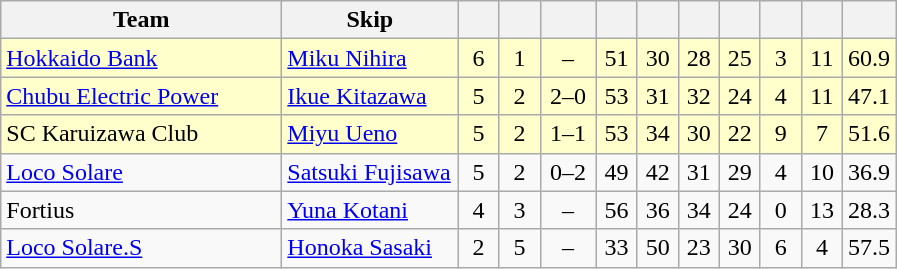<table class=wikitable  style="text-align:center;">
<tr>
<th width=180>Team</th>
<th width=110>Skip</th>
<th width=20></th>
<th width=20></th>
<th width=30></th>
<th width=20></th>
<th width=20></th>
<th width=20></th>
<th width=20></th>
<th width=20></th>
<th width=20></th>
<th width=20></th>
</tr>
<tr bgcolor=#ffffcc>
<td style="text-align:left;"> <a href='#'>Hokkaido Bank</a></td>
<td style="text-align:left;"><a href='#'>Miku Nihira</a></td>
<td>6</td>
<td>1</td>
<td>–</td>
<td>51</td>
<td>30</td>
<td>28</td>
<td>25</td>
<td>3</td>
<td>11</td>
<td>60.9</td>
</tr>
<tr bgcolor=#ffffcc>
<td style="text-align:left;"> <a href='#'>Chubu Electric Power</a></td>
<td style="text-align:left;"><a href='#'>Ikue Kitazawa</a></td>
<td>5</td>
<td>2</td>
<td>2–0</td>
<td>53</td>
<td>31</td>
<td>32</td>
<td>24</td>
<td>4</td>
<td>11</td>
<td>47.1</td>
</tr>
<tr bgcolor=#ffffcc>
<td style="text-align:left;"> SC Karuizawa Club</td>
<td style="text-align:left;"><a href='#'>Miyu Ueno</a></td>
<td>5</td>
<td>2</td>
<td>1–1</td>
<td>53</td>
<td>34</td>
<td>30</td>
<td>22</td>
<td>9</td>
<td>7</td>
<td>51.6</td>
</tr>
<tr>
<td style="text-align:left;"> <a href='#'>Loco Solare</a></td>
<td style="text-align:left;"><a href='#'>Satsuki Fujisawa</a></td>
<td>5</td>
<td>2</td>
<td>0–2</td>
<td>49</td>
<td>42</td>
<td>31</td>
<td>29</td>
<td>4</td>
<td>10</td>
<td>36.9</td>
</tr>
<tr>
<td style="text-align:left;"> Fortius</td>
<td style="text-align:left;"><a href='#'>Yuna Kotani</a></td>
<td>4</td>
<td>3</td>
<td>–</td>
<td>56</td>
<td>36</td>
<td>34</td>
<td>24</td>
<td>0</td>
<td>13</td>
<td>28.3</td>
</tr>
<tr>
<td style="text-align:left;"> <a href='#'>Loco Solare.S</a></td>
<td style="text-align:left;"><a href='#'>Honoka Sasaki</a></td>
<td>2</td>
<td>5</td>
<td>–</td>
<td>33</td>
<td>50</td>
<td>23</td>
<td>30</td>
<td>6</td>
<td>4</td>
<td>57.5</td>
</tr>
</table>
